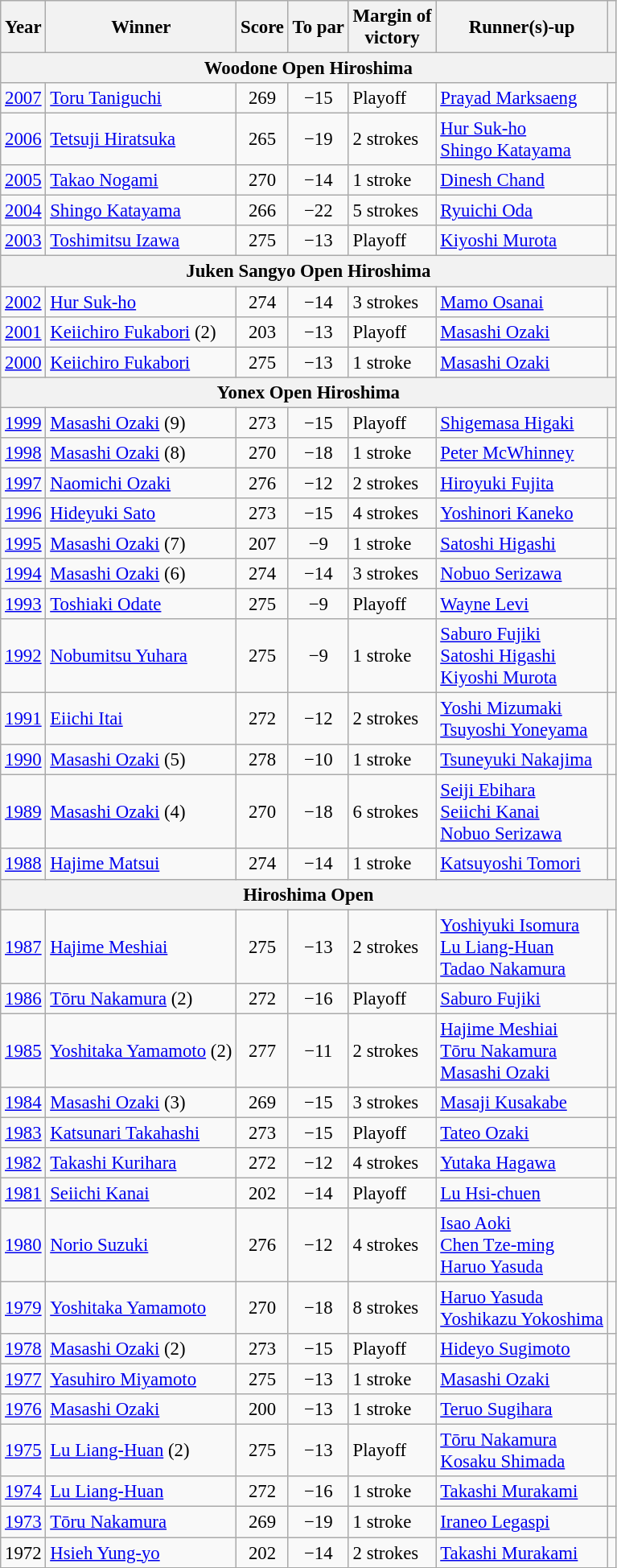<table class=wikitable style="font-size:95%">
<tr>
<th>Year</th>
<th>Winner</th>
<th>Score</th>
<th>To par</th>
<th>Margin of<br>victory</th>
<th>Runner(s)-up</th>
<th></th>
</tr>
<tr>
<th colspan=7>Woodone Open Hiroshima</th>
</tr>
<tr>
<td><a href='#'>2007</a></td>
<td> <a href='#'>Toru Taniguchi</a></td>
<td align=center>269</td>
<td align=center>−15</td>
<td>Playoff</td>
<td> <a href='#'>Prayad Marksaeng</a></td>
<td></td>
</tr>
<tr>
<td><a href='#'>2006</a></td>
<td> <a href='#'>Tetsuji Hiratsuka</a></td>
<td align=center>265</td>
<td align=center>−19</td>
<td>2 strokes</td>
<td> <a href='#'>Hur Suk-ho</a><br> <a href='#'>Shingo Katayama</a></td>
<td></td>
</tr>
<tr>
<td><a href='#'>2005</a></td>
<td> <a href='#'>Takao Nogami</a></td>
<td align=center>270</td>
<td align=center>−14</td>
<td>1 stroke</td>
<td> <a href='#'>Dinesh Chand</a></td>
<td></td>
</tr>
<tr>
<td><a href='#'>2004</a></td>
<td> <a href='#'>Shingo Katayama</a></td>
<td align=center>266</td>
<td align=center>−22</td>
<td>5 strokes</td>
<td> <a href='#'>Ryuichi Oda</a></td>
<td></td>
</tr>
<tr>
<td><a href='#'>2003</a></td>
<td> <a href='#'>Toshimitsu Izawa</a></td>
<td align=center>275</td>
<td align=center>−13</td>
<td>Playoff</td>
<td> <a href='#'>Kiyoshi Murota</a></td>
<td></td>
</tr>
<tr>
<th colspan=7>Juken Sangyo Open Hiroshima</th>
</tr>
<tr>
<td><a href='#'>2002</a></td>
<td> <a href='#'>Hur Suk-ho</a></td>
<td align=center>274</td>
<td align=center>−14</td>
<td>3 strokes</td>
<td> <a href='#'>Mamo Osanai</a></td>
<td></td>
</tr>
<tr>
<td><a href='#'>2001</a></td>
<td> <a href='#'>Keiichiro Fukabori</a> (2)</td>
<td align=center>203</td>
<td align=center>−13</td>
<td>Playoff</td>
<td> <a href='#'>Masashi Ozaki</a></td>
<td></td>
</tr>
<tr>
<td><a href='#'>2000</a></td>
<td> <a href='#'>Keiichiro Fukabori</a></td>
<td align=center>275</td>
<td align=center>−13</td>
<td>1 stroke</td>
<td> <a href='#'>Masashi Ozaki</a></td>
<td></td>
</tr>
<tr>
<th colspan=7>Yonex Open Hiroshima</th>
</tr>
<tr>
<td><a href='#'>1999</a></td>
<td> <a href='#'>Masashi Ozaki</a> (9)</td>
<td align=center>273</td>
<td align=center>−15</td>
<td>Playoff</td>
<td> <a href='#'>Shigemasa Higaki</a></td>
<td></td>
</tr>
<tr>
<td><a href='#'>1998</a></td>
<td> <a href='#'>Masashi Ozaki</a> (8)</td>
<td align=center>270</td>
<td align=center>−18</td>
<td>1 stroke</td>
<td> <a href='#'>Peter McWhinney</a></td>
<td></td>
</tr>
<tr>
<td><a href='#'>1997</a></td>
<td> <a href='#'>Naomichi Ozaki</a></td>
<td align=center>276</td>
<td align=center>−12</td>
<td>2 strokes</td>
<td> <a href='#'>Hiroyuki Fujita</a></td>
<td></td>
</tr>
<tr>
<td><a href='#'>1996</a></td>
<td> <a href='#'>Hideyuki Sato</a></td>
<td align=center>273</td>
<td align=center>−15</td>
<td>4 strokes</td>
<td> <a href='#'>Yoshinori Kaneko</a></td>
<td></td>
</tr>
<tr>
<td><a href='#'>1995</a></td>
<td> <a href='#'>Masashi Ozaki</a> (7)</td>
<td align=center>207</td>
<td align=center>−9</td>
<td>1 stroke</td>
<td> <a href='#'>Satoshi Higashi</a></td>
<td></td>
</tr>
<tr>
<td><a href='#'>1994</a></td>
<td> <a href='#'>Masashi Ozaki</a> (6)</td>
<td align=center>274</td>
<td align=center>−14</td>
<td>3 strokes</td>
<td> <a href='#'>Nobuo Serizawa</a></td>
<td></td>
</tr>
<tr>
<td><a href='#'>1993</a></td>
<td> <a href='#'>Toshiaki Odate</a></td>
<td align=center>275</td>
<td align=center>−9</td>
<td>Playoff</td>
<td> <a href='#'>Wayne Levi</a></td>
<td></td>
</tr>
<tr>
<td><a href='#'>1992</a></td>
<td> <a href='#'>Nobumitsu Yuhara</a></td>
<td align=center>275</td>
<td align=center>−9</td>
<td>1 stroke</td>
<td> <a href='#'>Saburo Fujiki</a><br> <a href='#'>Satoshi Higashi</a><br> <a href='#'>Kiyoshi Murota</a></td>
<td></td>
</tr>
<tr>
<td><a href='#'>1991</a></td>
<td> <a href='#'>Eiichi Itai</a></td>
<td align=center>272</td>
<td align=center>−12</td>
<td>2 strokes</td>
<td> <a href='#'>Yoshi Mizumaki</a><br> <a href='#'>Tsuyoshi Yoneyama</a></td>
<td></td>
</tr>
<tr>
<td><a href='#'>1990</a></td>
<td> <a href='#'>Masashi Ozaki</a> (5)</td>
<td align=center>278</td>
<td align=center>−10</td>
<td>1 stroke</td>
<td> <a href='#'>Tsuneyuki Nakajima</a></td>
<td></td>
</tr>
<tr>
<td><a href='#'>1989</a></td>
<td> <a href='#'>Masashi Ozaki</a> (4)</td>
<td align=center>270</td>
<td align=center>−18</td>
<td>6 strokes</td>
<td> <a href='#'>Seiji Ebihara</a><br> <a href='#'>Seiichi Kanai</a><br> <a href='#'>Nobuo Serizawa</a></td>
<td></td>
</tr>
<tr>
<td><a href='#'>1988</a></td>
<td> <a href='#'>Hajime Matsui</a></td>
<td align=center>274</td>
<td align=center>−14</td>
<td>1 stroke</td>
<td> <a href='#'>Katsuyoshi Tomori</a></td>
<td></td>
</tr>
<tr>
<th colspan=7>Hiroshima Open</th>
</tr>
<tr>
<td><a href='#'>1987</a></td>
<td> <a href='#'>Hajime Meshiai</a></td>
<td align=center>275</td>
<td align=center>−13</td>
<td>2 strokes</td>
<td> <a href='#'>Yoshiyuki Isomura</a><br> <a href='#'>Lu Liang-Huan</a><br> <a href='#'>Tadao Nakamura</a></td>
<td></td>
</tr>
<tr>
<td><a href='#'>1986</a></td>
<td> <a href='#'>Tōru Nakamura</a> (2)</td>
<td align=center>272</td>
<td align=center>−16</td>
<td>Playoff</td>
<td> <a href='#'>Saburo Fujiki</a></td>
<td></td>
</tr>
<tr>
<td><a href='#'>1985</a></td>
<td> <a href='#'>Yoshitaka Yamamoto</a> (2)</td>
<td align=center>277</td>
<td align=center>−11</td>
<td>2 strokes</td>
<td> <a href='#'>Hajime Meshiai</a><br> <a href='#'>Tōru Nakamura</a><br> <a href='#'>Masashi Ozaki</a></td>
<td></td>
</tr>
<tr>
<td><a href='#'>1984</a></td>
<td> <a href='#'>Masashi Ozaki</a> (3)</td>
<td align=center>269</td>
<td align=center>−15</td>
<td>3 strokes</td>
<td> <a href='#'>Masaji Kusakabe</a></td>
<td></td>
</tr>
<tr>
<td><a href='#'>1983</a></td>
<td> <a href='#'>Katsunari Takahashi</a></td>
<td align=center>273</td>
<td align=center>−15</td>
<td>Playoff</td>
<td> <a href='#'>Tateo Ozaki</a></td>
<td></td>
</tr>
<tr>
<td><a href='#'>1982</a></td>
<td> <a href='#'>Takashi Kurihara</a></td>
<td align=center>272</td>
<td align=center>−12</td>
<td>4 strokes</td>
<td> <a href='#'>Yutaka Hagawa</a></td>
<td></td>
</tr>
<tr>
<td><a href='#'>1981</a></td>
<td> <a href='#'>Seiichi Kanai</a></td>
<td align=center>202</td>
<td align=center>−14</td>
<td>Playoff</td>
<td> <a href='#'>Lu Hsi-chuen</a></td>
<td></td>
</tr>
<tr>
<td><a href='#'>1980</a></td>
<td> <a href='#'>Norio Suzuki</a></td>
<td align=center>276</td>
<td align=center>−12</td>
<td>4 strokes</td>
<td> <a href='#'>Isao Aoki</a><br> <a href='#'>Chen Tze-ming</a><br> <a href='#'>Haruo Yasuda</a></td>
<td></td>
</tr>
<tr>
<td><a href='#'>1979</a></td>
<td> <a href='#'>Yoshitaka Yamamoto</a></td>
<td align=center>270</td>
<td align=center>−18</td>
<td>8 strokes</td>
<td> <a href='#'>Haruo Yasuda</a><br> <a href='#'>Yoshikazu Yokoshima</a></td>
<td></td>
</tr>
<tr>
<td><a href='#'>1978</a></td>
<td> <a href='#'>Masashi Ozaki</a> (2)</td>
<td align=center>273</td>
<td align=center>−15</td>
<td>Playoff</td>
<td> <a href='#'>Hideyo Sugimoto</a></td>
<td></td>
</tr>
<tr>
<td><a href='#'>1977</a></td>
<td> <a href='#'>Yasuhiro Miyamoto</a></td>
<td align=center>275</td>
<td align=center>−13</td>
<td>1 stroke</td>
<td> <a href='#'>Masashi Ozaki</a></td>
<td></td>
</tr>
<tr>
<td><a href='#'>1976</a></td>
<td> <a href='#'>Masashi Ozaki</a></td>
<td align=center>200</td>
<td align=center>−13</td>
<td>1 stroke</td>
<td> <a href='#'>Teruo Sugihara</a></td>
<td></td>
</tr>
<tr>
<td><a href='#'>1975</a></td>
<td> <a href='#'>Lu Liang-Huan</a> (2)</td>
<td align=center>275</td>
<td align=center>−13</td>
<td>Playoff</td>
<td> <a href='#'>Tōru Nakamura</a><br> <a href='#'>Kosaku Shimada</a></td>
<td></td>
</tr>
<tr>
<td><a href='#'>1974</a></td>
<td> <a href='#'>Lu Liang-Huan</a></td>
<td align=center>272</td>
<td align=center>−16</td>
<td>1 stroke</td>
<td> <a href='#'>Takashi Murakami</a></td>
<td></td>
</tr>
<tr>
<td><a href='#'>1973</a></td>
<td> <a href='#'>Tōru Nakamura</a></td>
<td align=center>269</td>
<td align=center>−19</td>
<td>1 stroke</td>
<td> <a href='#'>Iraneo Legaspi</a></td>
<td></td>
</tr>
<tr>
<td>1972</td>
<td> <a href='#'>Hsieh Yung-yo</a></td>
<td align=center>202</td>
<td align=center>−14</td>
<td>2 strokes</td>
<td> <a href='#'>Takashi Murakami</a></td>
<td></td>
</tr>
</table>
